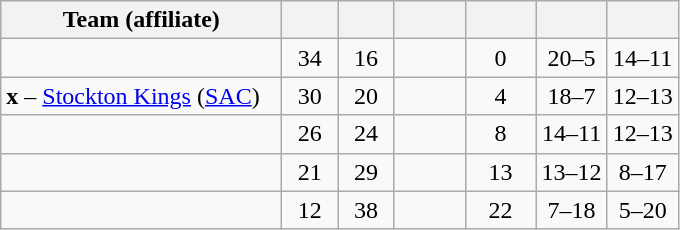<table class="wikitable" style="text-align:center">
<tr>
<th style="width:180px">Team (affiliate)</th>
<th style="width:30px"></th>
<th style="width:30px"></th>
<th style="width:40px"></th>
<th style="width:40px"></th>
<th style="width:40px"></th>
<th style="width:40px"></th>
</tr>
<tr>
<td align=left></td>
<td>34</td>
<td>16</td>
<td></td>
<td>0</td>
<td>20–5</td>
<td>14–11</td>
</tr>
<tr>
<td align=left><strong>x</strong> – <a href='#'>Stockton Kings</a> (<a href='#'>SAC</a>)</td>
<td>30</td>
<td>20</td>
<td></td>
<td>4</td>
<td>18–7</td>
<td>12–13</td>
</tr>
<tr>
<td align=left></td>
<td>26</td>
<td>24</td>
<td></td>
<td>8</td>
<td>14–11</td>
<td>12–13</td>
</tr>
<tr>
<td align=left></td>
<td>21</td>
<td>29</td>
<td></td>
<td>13</td>
<td>13–12</td>
<td>8–17</td>
</tr>
<tr>
<td align=left></td>
<td>12</td>
<td>38</td>
<td></td>
<td>22</td>
<td>7–18</td>
<td>5–20</td>
</tr>
</table>
